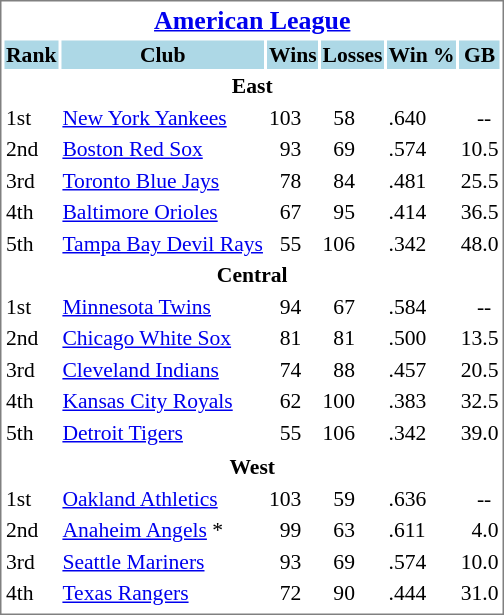<table cellpadding="1" style="font-size: 90%; border: 1px solid gray;">
<tr align="center" style="font-size: larger;">
<th colspan=6><a href='#'>American League</a></th>
</tr>
<tr style="background:lightblue;">
<th>Rank</th>
<th>Club</th>
<th>Wins</th>
<th>Losses</th>
<th>Win %</th>
<th>GB</th>
</tr>
<tr align="center" style="vertical-align: middle;" style="background:lightblue;">
<th colspan=6>East</th>
</tr>
<tr>
<td>1st</td>
<td><a href='#'>New York Yankees</a></td>
<td>103</td>
<td>  58</td>
<td>.640</td>
<td>     --</td>
</tr>
<tr>
<td>2nd</td>
<td><a href='#'>Boston Red Sox</a></td>
<td>  93</td>
<td>  69</td>
<td>.574</td>
<td>10.5</td>
</tr>
<tr>
<td>3rd</td>
<td><a href='#'>Toronto Blue Jays</a></td>
<td>  78</td>
<td>  84</td>
<td>.481</td>
<td>25.5</td>
</tr>
<tr>
<td>4th</td>
<td><a href='#'>Baltimore Orioles</a></td>
<td>  67</td>
<td>  95</td>
<td>.414</td>
<td>36.5</td>
</tr>
<tr>
<td>5th</td>
<td><a href='#'>Tampa Bay Devil Rays</a></td>
<td>  55</td>
<td>106</td>
<td>.342</td>
<td>48.0</td>
</tr>
<tr align="center" style="vertical-align: middle;" style="background:lightblue;">
<th colspan=6>Central</th>
</tr>
<tr>
<td>1st</td>
<td><a href='#'>Minnesota Twins</a></td>
<td>  94</td>
<td>  67</td>
<td>.584</td>
<td>     --</td>
</tr>
<tr>
<td>2nd</td>
<td><a href='#'>Chicago White Sox</a></td>
<td>   81</td>
<td>  81</td>
<td>.500</td>
<td>13.5</td>
</tr>
<tr>
<td>3rd</td>
<td><a href='#'>Cleveland Indians</a></td>
<td>  74</td>
<td>  88</td>
<td>.457</td>
<td>20.5</td>
</tr>
<tr>
<td>4th</td>
<td><a href='#'>Kansas City Royals</a></td>
<td>  62</td>
<td>100</td>
<td>.383</td>
<td>32.5</td>
</tr>
<tr>
<td>5th</td>
<td><a href='#'>Detroit Tigers</a></td>
<td>  55</td>
<td>106</td>
<td>.342</td>
<td>39.0</td>
</tr>
<tr>
</tr>
<tr align="center" style="vertical-align: middle;" style="background:lightblue;">
<th colspan=6>West</th>
</tr>
<tr>
<td>1st</td>
<td><a href='#'>Oakland Athletics</a></td>
<td>103</td>
<td>  59</td>
<td>.636</td>
<td>     --</td>
</tr>
<tr>
<td>2nd</td>
<td><a href='#'>Anaheim Angels</a> *</td>
<td>  99</td>
<td>  63</td>
<td>.611</td>
<td>  4.0</td>
</tr>
<tr>
<td>3rd</td>
<td><a href='#'>Seattle Mariners</a></td>
<td>  93</td>
<td>  69</td>
<td>.574</td>
<td>10.0</td>
</tr>
<tr>
<td>4th</td>
<td><a href='#'>Texas Rangers</a></td>
<td>  72</td>
<td>  90</td>
<td>.444</td>
<td>31.0</td>
</tr>
<tr>
</tr>
</table>
